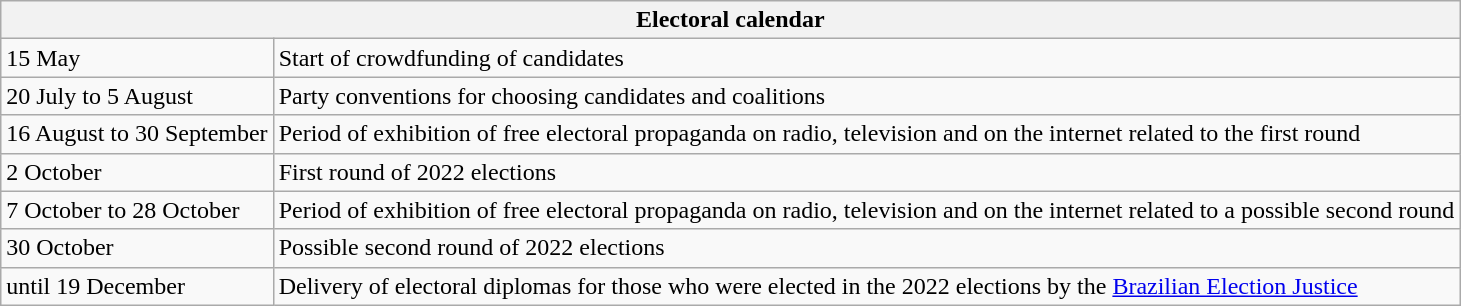<table class="wikitable">
<tr>
<th colspan="2">Electoral calendar</th>
</tr>
<tr>
<td>15 May</td>
<td>Start of crowdfunding of candidates</td>
</tr>
<tr>
<td>20 July to 5 August</td>
<td>Party conventions for choosing candidates and coalitions</td>
</tr>
<tr>
<td>16 August to 30 September</td>
<td>Period of exhibition of free electoral propaganda on radio, television and on the internet related to the first round</td>
</tr>
<tr>
<td>2 October</td>
<td>First round of 2022 elections</td>
</tr>
<tr>
<td>7 October to 28 October</td>
<td>Period of exhibition of free electoral propaganda on radio, television and on the internet related to a possible second round</td>
</tr>
<tr>
<td>30 October</td>
<td>Possible second round of 2022 elections</td>
</tr>
<tr>
<td>until 19 December</td>
<td>Delivery of electoral diplomas for those who were elected in the 2022 elections by the <a href='#'>Brazilian Election Justice</a></td>
</tr>
</table>
